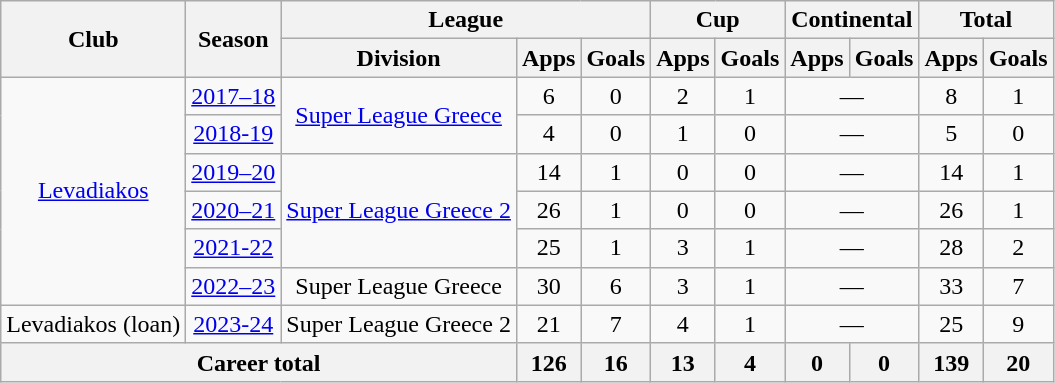<table class="wikitable" style="text-align:center">
<tr>
<th rowspan=2>Club</th>
<th rowspan=2>Season</th>
<th colspan=3>League</th>
<th colspan=2>Cup</th>
<th colspan=2>Continental</th>
<th colspan=3>Total</th>
</tr>
<tr>
<th>Division</th>
<th>Apps</th>
<th>Goals</th>
<th>Apps</th>
<th>Goals</th>
<th>Apps</th>
<th>Goals</th>
<th>Apps</th>
<th>Goals</th>
</tr>
<tr>
<td rowspan="6"><a href='#'>Levadiakos</a></td>
<td><a href='#'>2017–18</a></td>
<td rowspan="2"><a href='#'>Super League Greece</a></td>
<td>6</td>
<td>0</td>
<td>2</td>
<td>1</td>
<td colspan="2">—</td>
<td>8</td>
<td>1</td>
</tr>
<tr>
<td><a href='#'>2018-19</a></td>
<td>4</td>
<td>0</td>
<td>1</td>
<td>0</td>
<td colspan="2">—</td>
<td>5</td>
<td>0</td>
</tr>
<tr>
<td><a href='#'>2019–20</a></td>
<td rowspan="3"><a href='#'>Super League Greece 2</a></td>
<td>14</td>
<td>1</td>
<td>0</td>
<td>0</td>
<td colspan="2">—</td>
<td>14</td>
<td>1</td>
</tr>
<tr>
<td><a href='#'>2020–21</a></td>
<td>26</td>
<td>1</td>
<td>0</td>
<td>0</td>
<td colspan="2">—</td>
<td>26</td>
<td>1</td>
</tr>
<tr>
<td><a href='#'>2021-22</a></td>
<td>25</td>
<td>1</td>
<td>3</td>
<td>1</td>
<td colspan="2">—</td>
<td>28</td>
<td>2</td>
</tr>
<tr>
<td><a href='#'>2022–23</a></td>
<td>Super League Greece</td>
<td>30</td>
<td>6</td>
<td>3</td>
<td>1</td>
<td colspan="2">—</td>
<td>33</td>
<td>7</td>
</tr>
<tr>
<td>Levadiakos (loan)</td>
<td><a href='#'>2023-24</a></td>
<td>Super League Greece 2</td>
<td>21</td>
<td>7</td>
<td>4</td>
<td>1</td>
<td colspan="2">—</td>
<td>25</td>
<td>9</td>
</tr>
<tr>
<th colspan="3">Career total</th>
<th>126</th>
<th>16</th>
<th>13</th>
<th>4</th>
<th>0</th>
<th>0</th>
<th>139</th>
<th>20</th>
</tr>
</table>
